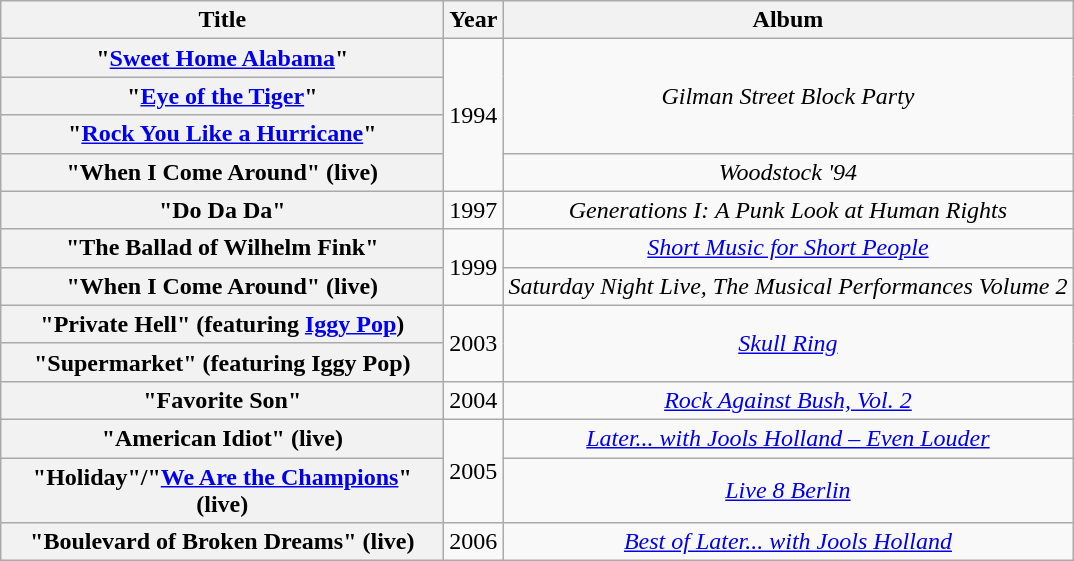<table class="wikitable plainrowheaders" style="text-align:center;">
<tr>
<th scope="col" style="width:18em;">Title</th>
<th scope="col">Year</th>
<th scope="col">Album</th>
</tr>
<tr>
<th scope="row">"<a href='#'>Sweet Home Alabama</a>"</th>
<td rowspan="4">1994</td>
<td rowspan="3"><em>Gilman Street Block Party</em></td>
</tr>
<tr>
<th scope="row">"<a href='#'>Eye of the Tiger</a>"</th>
</tr>
<tr>
<th scope="row">"<a href='#'>Rock You Like a Hurricane</a>"</th>
</tr>
<tr>
<th scope="row">"When I Come Around" (live)</th>
<td><em>Woodstock '94</em></td>
</tr>
<tr>
<th scope="row">"Do Da Da"</th>
<td>1997</td>
<td><em>Generations I: A Punk Look at Human Rights</em></td>
</tr>
<tr>
<th scope="row">"The Ballad of Wilhelm Fink"</th>
<td rowspan="2">1999</td>
<td><em><a href='#'>Short Music for Short People</a></em></td>
</tr>
<tr>
<th scope="row">"When I Come Around" (live)</th>
<td><em>Saturday Night Live, The Musical Performances Volume 2</em></td>
</tr>
<tr>
<th scope="row">"Private Hell" (featuring <a href='#'>Iggy Pop</a>)</th>
<td rowspan="2">2003</td>
<td rowspan="2"><em><a href='#'>Skull Ring</a></em></td>
</tr>
<tr>
<th scope="row">"Supermarket" (featuring Iggy Pop)</th>
</tr>
<tr>
<th scope="row">"Favorite Son"</th>
<td>2004</td>
<td><em><a href='#'>Rock Against Bush, Vol. 2</a></em></td>
</tr>
<tr>
<th scope="row">"American Idiot" (live)</th>
<td rowspan="2">2005</td>
<td><em><a href='#'>Later... with Jools Holland – Even Louder</a></em></td>
</tr>
<tr>
<th scope="row">"Holiday"/"<a href='#'>We Are the Champions</a>" (live)</th>
<td><em><a href='#'>Live 8 Berlin</a></em></td>
</tr>
<tr>
<th scope="row">"Boulevard of Broken Dreams" (live)</th>
<td>2006</td>
<td><em><a href='#'>Best of Later... with Jools Holland</a></em></td>
</tr>
</table>
